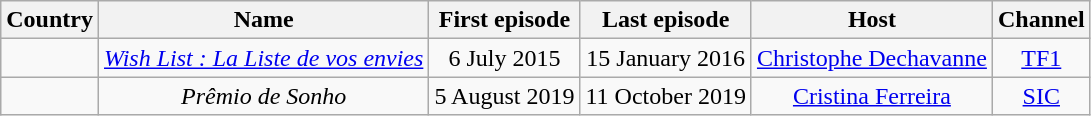<table class="wikitable" style="text-align:center;">
<tr>
<th>Country</th>
<th>Name</th>
<th>First episode</th>
<th>Last episode</th>
<th>Host</th>
<th>Channel</th>
</tr>
<tr>
<td></td>
<td><em><a href='#'>Wish List : La Liste de vos envies</a></em></td>
<td>6 July 2015</td>
<td>15 January 2016</td>
<td><a href='#'>Christophe Dechavanne</a></td>
<td><a href='#'>TF1</a></td>
</tr>
<tr>
<td></td>
<td><em>Prêmio de Sonho</em></td>
<td>5 August 2019</td>
<td>11 October 2019</td>
<td><a href='#'>Cristina Ferreira</a></td>
<td><a href='#'>SIC</a></td>
</tr>
</table>
